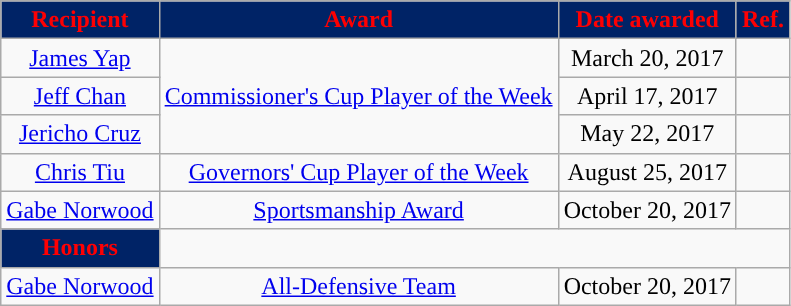<table class="wikitable sortable sortable" style="text-align: center">
<tr>
<th style="background:#002366; color:#FE0003; ">Recipient</th>
<th style="background:#002366; color:#FE0003; ">Award</th>
<th style="background:#002366; color:#FE0003; ">Date awarded</th>
<th style="background:#002366; color:#FE0003; ">Ref.</th>
</tr>
<tr>
<td><a href='#'>James Yap</a></td>
<td rowspan=3><a href='#'>Commissioner's Cup Player of the Week</a></td>
<td>March 20, 2017</td>
<td></td>
</tr>
<tr>
<td><a href='#'>Jeff Chan</a></td>
<td>April 17, 2017</td>
<td></td>
</tr>
<tr>
<td><a href='#'>Jericho Cruz</a></td>
<td>May 22, 2017</td>
<td></td>
</tr>
<tr>
<td><a href='#'>Chris Tiu</a></td>
<td><a href='#'>Governors' Cup Player of the Week</a></td>
<td>August 25, 2017</td>
<td></td>
</tr>
<tr>
<td><a href='#'>Gabe Norwood</a></td>
<td><a href='#'>Sportsmanship Award</a></td>
<td>October 20, 2017</td>
<td></td>
</tr>
<tr>
<th style="background:#002366; color:#FE0003; ">Honors</th>
</tr>
<tr>
<td><a href='#'>Gabe Norwood</a></td>
<td><a href='#'>All-Defensive Team</a></td>
<td>October 20, 2017</td>
<td></td>
</tr>
</table>
